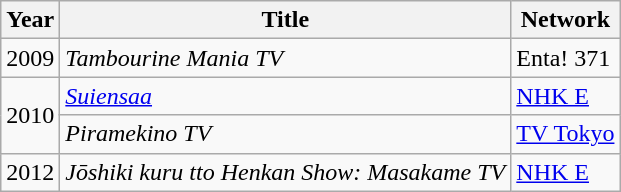<table class="wikitable">
<tr>
<th>Year</th>
<th>Title</th>
<th>Network</th>
</tr>
<tr>
<td>2009</td>
<td><em>Tambourine Mania TV</em></td>
<td>Enta! 371</td>
</tr>
<tr>
<td rowspan="2">2010</td>
<td><em><a href='#'>Suiensaa</a></em></td>
<td><a href='#'>NHK E</a></td>
</tr>
<tr>
<td><em>Piramekino TV</em></td>
<td><a href='#'>TV Tokyo</a></td>
</tr>
<tr>
<td>2012</td>
<td><em>Jōshiki kuru tto Henkan Show: Masakame TV</em></td>
<td><a href='#'>NHK E</a></td>
</tr>
</table>
